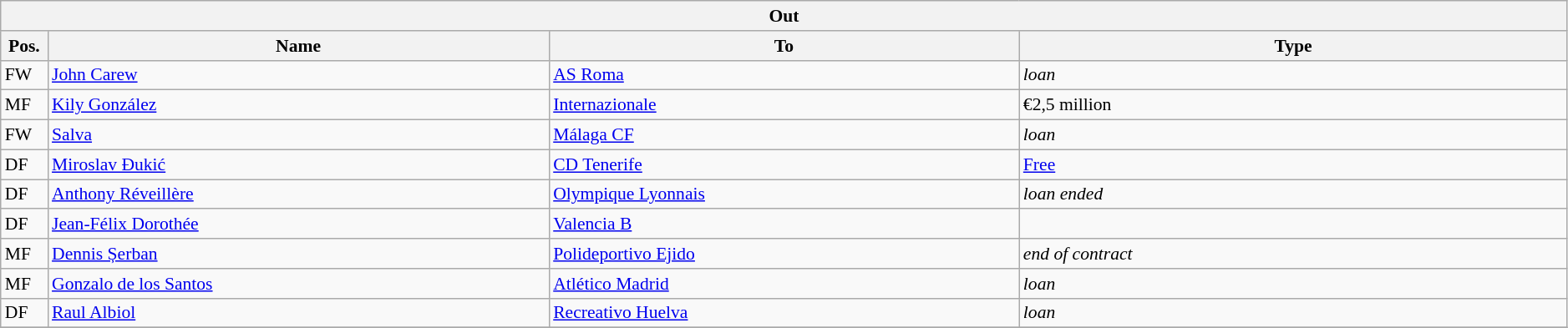<table class="wikitable" style="font-size:90%;width:99%;">
<tr>
<th colspan="4">Out</th>
</tr>
<tr>
<th width=3%>Pos.</th>
<th width=32%>Name</th>
<th width=30%>To</th>
<th width=35%>Type</th>
</tr>
<tr>
<td>FW</td>
<td><a href='#'>John Carew</a></td>
<td><a href='#'>AS Roma</a></td>
<td><em>loan</em></td>
</tr>
<tr>
<td>MF</td>
<td><a href='#'>Kily González</a></td>
<td><a href='#'>Internazionale</a></td>
<td>€2,5 million</td>
</tr>
<tr>
<td>FW</td>
<td><a href='#'>Salva</a></td>
<td><a href='#'>Málaga CF</a></td>
<td><em>loan</em></td>
</tr>
<tr>
<td>DF</td>
<td><a href='#'>Miroslav Đukić</a></td>
<td><a href='#'>CD Tenerife</a></td>
<td><a href='#'>Free</a></td>
</tr>
<tr>
<td>DF</td>
<td><a href='#'>Anthony Réveillère</a></td>
<td><a href='#'>Olympique Lyonnais</a></td>
<td><em>loan ended</em></td>
</tr>
<tr>
<td>DF</td>
<td><a href='#'>Jean-Félix Dorothée</a></td>
<td><a href='#'>Valencia B</a></td>
<td></td>
</tr>
<tr>
<td>MF</td>
<td><a href='#'>Dennis Șerban</a></td>
<td><a href='#'>Polideportivo Ejido</a></td>
<td><em>end of contract</em></td>
</tr>
<tr>
<td>MF</td>
<td><a href='#'>Gonzalo de los Santos</a></td>
<td><a href='#'>Atlético Madrid</a></td>
<td><em>loan</em></td>
</tr>
<tr>
<td>DF</td>
<td><a href='#'>Raul Albiol</a></td>
<td><a href='#'>Recreativo Huelva</a></td>
<td><em>loan</em></td>
</tr>
<tr>
</tr>
</table>
